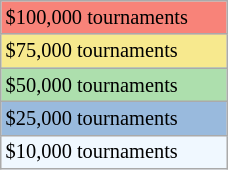<table class="wikitable" style="font-size:85%;" width=12%>
<tr bgcolor="#F88379">
<td>$100,000 tournaments</td>
</tr>
<tr bgcolor="#F7E98E">
<td>$75,000 tournaments</td>
</tr>
<tr bgcolor="#ADDFAD">
<td>$50,000 tournaments</td>
</tr>
<tr bgcolor="#99BADD">
<td>$25,000 tournaments</td>
</tr>
<tr bgcolor="#f0f8ff">
<td>$10,000 tournaments</td>
</tr>
</table>
